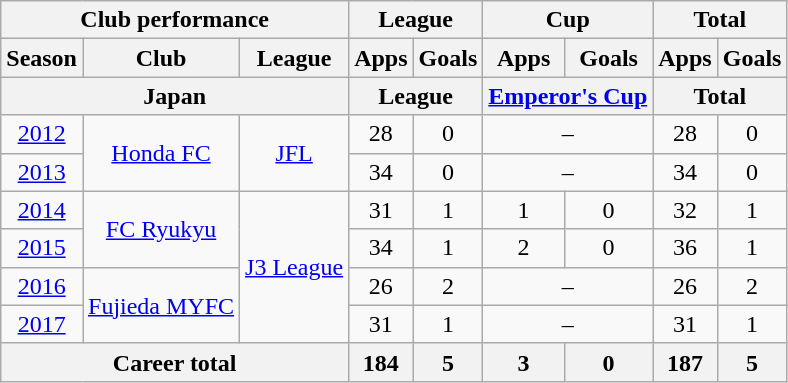<table class="wikitable" style="text-align:center">
<tr>
<th colspan=3>Club performance</th>
<th colspan=2>League</th>
<th colspan=2>Cup</th>
<th colspan=2>Total</th>
</tr>
<tr>
<th>Season</th>
<th>Club</th>
<th>League</th>
<th>Apps</th>
<th>Goals</th>
<th>Apps</th>
<th>Goals</th>
<th>Apps</th>
<th>Goals</th>
</tr>
<tr>
<th colspan=3>Japan</th>
<th colspan=2>League</th>
<th colspan=2><a href='#'>Emperor's Cup</a></th>
<th colspan=2>Total</th>
</tr>
<tr>
<td><a href='#'>2012</a></td>
<td rowspan="2"><a href='#'>Honda FC</a></td>
<td rowspan="2"><a href='#'>JFL</a></td>
<td>28</td>
<td>0</td>
<td colspan="2">–</td>
<td>28</td>
<td>0</td>
</tr>
<tr>
<td><a href='#'>2013</a></td>
<td>34</td>
<td>0</td>
<td colspan="2">–</td>
<td>34</td>
<td>0</td>
</tr>
<tr>
<td><a href='#'>2014</a></td>
<td rowspan="2"><a href='#'>FC Ryukyu</a></td>
<td rowspan="4"><a href='#'>J3 League</a></td>
<td>31</td>
<td>1</td>
<td>1</td>
<td>0</td>
<td>32</td>
<td>1</td>
</tr>
<tr>
<td><a href='#'>2015</a></td>
<td>34</td>
<td>1</td>
<td>2</td>
<td>0</td>
<td>36</td>
<td>1</td>
</tr>
<tr>
<td><a href='#'>2016</a></td>
<td rowspan="2"><a href='#'>Fujieda MYFC</a></td>
<td>26</td>
<td>2</td>
<td colspan="2">–</td>
<td>26</td>
<td>2</td>
</tr>
<tr>
<td><a href='#'>2017</a></td>
<td>31</td>
<td>1</td>
<td colspan="2">–</td>
<td>31</td>
<td>1</td>
</tr>
<tr>
<th colspan=3>Career total</th>
<th>184</th>
<th>5</th>
<th>3</th>
<th>0</th>
<th>187</th>
<th>5</th>
</tr>
</table>
